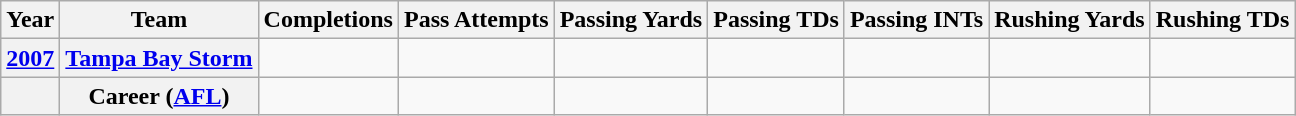<table class="wikitable">
<tr>
<th>Year</th>
<th>Team</th>
<th>Completions</th>
<th>Pass Attempts</th>
<th>Passing Yards</th>
<th>Passing TDs</th>
<th>Passing INTs</th>
<th>Rushing Yards</th>
<th>Rushing TDs</th>
</tr>
<tr>
<th><a href='#'>2007</a></th>
<th><a href='#'>Tampa Bay Storm</a></th>
<td></td>
<td></td>
<td></td>
<td></td>
<td></td>
<td></td>
<td></td>
</tr>
<tr>
<th></th>
<th><strong>Career (<a href='#'>AFL</a>)</strong></th>
<td></td>
<td></td>
<td></td>
<td></td>
<td></td>
<td></td>
<td></td>
</tr>
</table>
